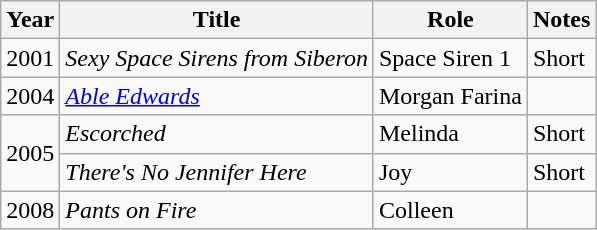<table class="wikitable plainrowheaders sortable" style="margin-right: 0;">
<tr>
<th>Year</th>
<th>Title</th>
<th>Role</th>
<th>Notes</th>
</tr>
<tr>
<td>2001</td>
<td><em>Sexy Space Sirens from Siberon</em></td>
<td>Space Siren 1</td>
<td>Short</td>
</tr>
<tr>
<td>2004</td>
<td><em><a href='#'>Able Edwards</a></em></td>
<td>Morgan Farina</td>
<td></td>
</tr>
<tr>
<td rowspan="2">2005</td>
<td><em>Escorched</em></td>
<td>Melinda</td>
<td>Short</td>
</tr>
<tr>
<td><em>There's No Jennifer Here</em></td>
<td>Joy</td>
<td>Short</td>
</tr>
<tr>
<td>2008</td>
<td><em>Pants on Fire</em></td>
<td>Colleen</td>
<td></td>
</tr>
</table>
